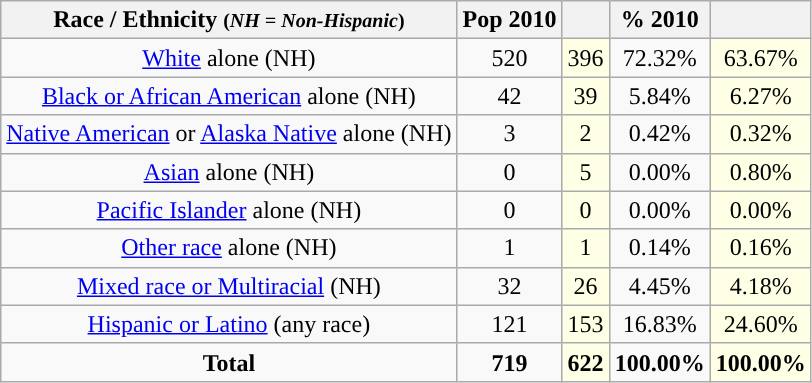<table class="wikitable" style="text-align:center;">
<tr>
<th>Race / Ethnicity <small>(<em>NH = Non-Hispanic</em>)</small></th>
<th>Pop 2010</th>
<th></th>
<th>% 2010</th>
<th></th>
</tr>
<tr>
<td><a href='#'>White</a> alone (NH)</td>
<td>520</td>
<td style='background: #ffffe6;'>396</td>
<td>72.32%</td>
<td style='background: #ffffe6;'>63.67%</td>
</tr>
<tr>
<td><a href='#'>Black or African American</a> alone (NH)</td>
<td>42</td>
<td style='background: #ffffe6;'>39</td>
<td>5.84%</td>
<td style='background: #ffffe6;'>6.27%</td>
</tr>
<tr>
<td><a href='#'>Native American</a> or <a href='#'>Alaska Native</a> alone (NH)</td>
<td>3</td>
<td style='background: #ffffe6;'>2</td>
<td>0.42%</td>
<td style='background: #ffffe6;'>0.32%</td>
</tr>
<tr>
<td><a href='#'>Asian</a> alone (NH)</td>
<td>0</td>
<td style='background: #ffffe6;'>5</td>
<td>0.00%</td>
<td style='background: #ffffe6;'>0.80%</td>
</tr>
<tr>
<td><a href='#'>Pacific Islander</a> alone (NH)</td>
<td>0</td>
<td style='background: #ffffe6;'>0</td>
<td>0.00%</td>
<td style='background: #ffffe6;'>0.00%</td>
</tr>
<tr>
<td><a href='#'>Other race</a> alone (NH)</td>
<td>1</td>
<td style='background: #ffffe6;'>1</td>
<td>0.14%</td>
<td style='background: #ffffe6;'>0.16%</td>
</tr>
<tr>
<td><a href='#'>Mixed race or Multiracial</a> (NH)</td>
<td>32</td>
<td style='background: #ffffe6;'>26</td>
<td>4.45%</td>
<td style='background: #ffffe6;'>4.18%</td>
</tr>
<tr>
<td><a href='#'>Hispanic or Latino</a> (any race)</td>
<td>121</td>
<td style='background: #ffffe6;'>153</td>
<td>16.83%</td>
<td style='background: #ffffe6;'>24.60%</td>
</tr>
<tr>
<td><strong>Total</strong></td>
<td><strong>719</strong></td>
<td style='background: #ffffe6;'><strong>622</strong></td>
<td><strong>100.00%</strong></td>
<td style='background: #ffffe6;'><strong>100.00%</strong></td>
</tr>
</table>
